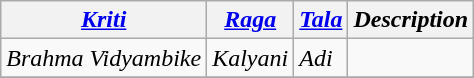<table class="wikitable">
<tr>
<th><em><a href='#'>Kriti</a></em></th>
<th><em><a href='#'>Raga</a></em></th>
<th><em><a href='#'>Tala</a></em></th>
<th><em>Description</em></th>
</tr>
<tr>
<td><em>Brahma Vidyambike</em></td>
<td><em>Kalyani</em></td>
<td><em>Adi</em></td>
<td></td>
</tr>
<tr>
</tr>
</table>
